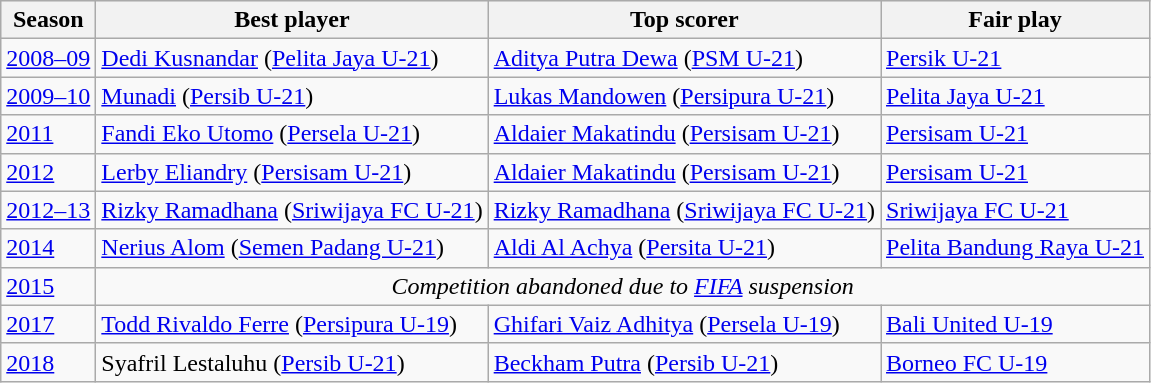<table class="wikitable">
<tr style="background:#efefef; text-align: center">
<th>Season</th>
<th>Best player</th>
<th>Top scorer</th>
<th>Fair play</th>
</tr>
<tr>
<td><a href='#'>2008–09</a></td>
<td><a href='#'>Dedi Kusnandar</a> (<a href='#'>Pelita Jaya U-21</a>)</td>
<td><a href='#'>Aditya Putra Dewa</a> (<a href='#'>PSM U-21</a>)</td>
<td><a href='#'>Persik U-21</a></td>
</tr>
<tr>
<td><a href='#'>2009–10</a></td>
<td><a href='#'>Munadi</a> (<a href='#'>Persib U-21</a>)</td>
<td><a href='#'>Lukas Mandowen</a> (<a href='#'>Persipura U-21</a>)</td>
<td><a href='#'>Pelita Jaya U-21</a></td>
</tr>
<tr>
<td><a href='#'>2011</a></td>
<td><a href='#'>Fandi Eko Utomo</a> (<a href='#'>Persela U-21</a>)</td>
<td><a href='#'>Aldaier Makatindu</a> (<a href='#'>Persisam U-21</a>)</td>
<td><a href='#'>Persisam U-21</a></td>
</tr>
<tr>
<td><a href='#'>2012</a></td>
<td><a href='#'>Lerby Eliandry</a> (<a href='#'>Persisam U-21</a>)</td>
<td><a href='#'>Aldaier Makatindu</a> (<a href='#'>Persisam U-21</a>)</td>
<td><a href='#'>Persisam U-21</a></td>
</tr>
<tr>
<td><a href='#'>2012–13</a></td>
<td><a href='#'>Rizky Ramadhana</a> (<a href='#'>Sriwijaya FC U-21</a>)</td>
<td><a href='#'>Rizky Ramadhana</a> (<a href='#'>Sriwijaya FC U-21</a>)</td>
<td><a href='#'>Sriwijaya FC U-21</a></td>
</tr>
<tr>
<td><a href='#'>2014</a></td>
<td><a href='#'>Nerius Alom</a> (<a href='#'>Semen Padang U-21</a>)</td>
<td><a href='#'>Aldi Al Achya</a> (<a href='#'>Persita U-21</a>)</td>
<td><a href='#'>Pelita Bandung Raya U-21</a></td>
</tr>
<tr>
<td><a href='#'>2015</a></td>
<td colspan="3" style="text-align:center"><em>Competition abandoned due to <a href='#'>FIFA</a> suspension</em></td>
</tr>
<tr>
<td><a href='#'>2017</a></td>
<td><a href='#'>Todd Rivaldo Ferre</a> (<a href='#'>Persipura U-19</a>)</td>
<td><a href='#'>Ghifari Vaiz Adhitya</a> (<a href='#'>Persela U-19</a>)</td>
<td><a href='#'>Bali United U-19</a></td>
</tr>
<tr>
<td><a href='#'>2018</a></td>
<td>Syafril Lestaluhu (<a href='#'>Persib U-21</a>)</td>
<td><a href='#'>Beckham Putra</a> (<a href='#'>Persib U-21</a>)</td>
<td><a href='#'>Borneo FC U-19</a></td>
</tr>
</table>
